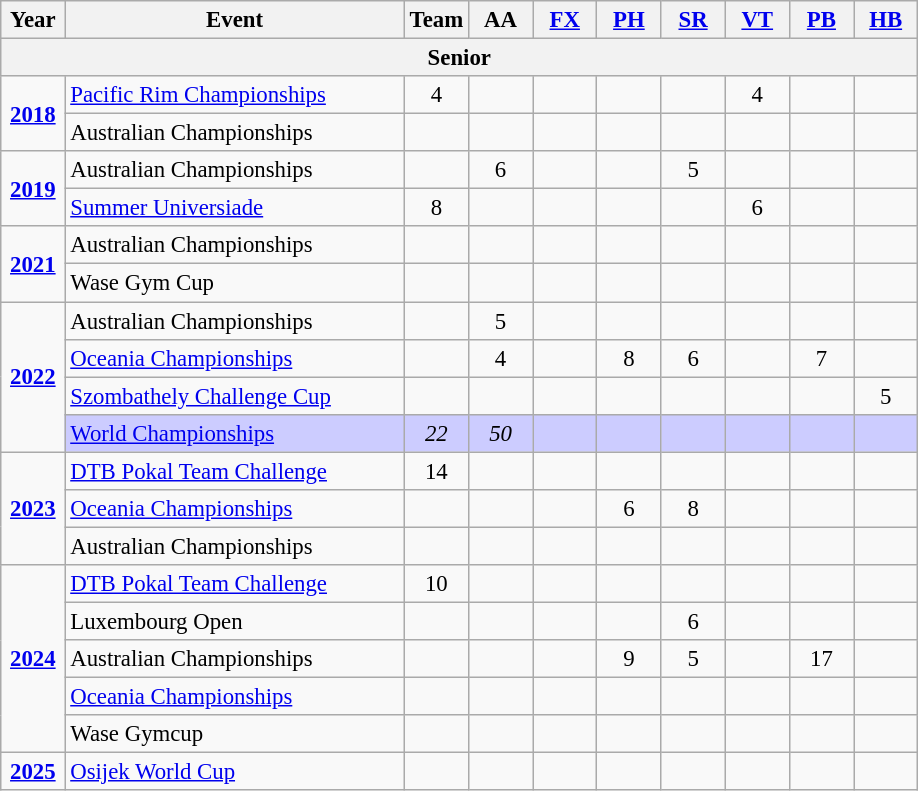<table class="wikitable sortable" style="text-align:center; font-size:95%;">
<tr>
<th width=7% class=unsortable>Year</th>
<th width=37% class=unsortable>Event</th>
<th width=7% class=unsortable>Team</th>
<th width=7% class=unsortable>AA</th>
<th width=7% class=unsortable><a href='#'>FX</a></th>
<th width=7% class=unsortable><a href='#'>PH</a></th>
<th width=7% class=unsortable><a href='#'>SR</a></th>
<th width=7% class=unsortable><a href='#'>VT</a></th>
<th width=7% class=unsortable><a href='#'>PB</a></th>
<th width=7% class=unsortable><a href='#'>HB</a></th>
</tr>
<tr>
<th colspan="10"><strong>Senior</strong></th>
</tr>
<tr>
<td rowspan="2"><strong><a href='#'>2018</a></strong></td>
<td align=left><a href='#'>Pacific Rim Championships</a></td>
<td>4</td>
<td></td>
<td></td>
<td></td>
<td></td>
<td>4</td>
<td></td>
<td></td>
</tr>
<tr>
<td align=left>Australian Championships</td>
<td></td>
<td></td>
<td></td>
<td></td>
<td></td>
<td></td>
<td></td>
<td></td>
</tr>
<tr>
<td rowspan="2"><strong><a href='#'>2019</a></strong></td>
<td align=left>Australian Championships</td>
<td></td>
<td>6</td>
<td></td>
<td></td>
<td>5</td>
<td></td>
<td></td>
<td></td>
</tr>
<tr>
<td align=left><a href='#'>Summer Universiade</a></td>
<td>8</td>
<td></td>
<td></td>
<td></td>
<td></td>
<td>6</td>
<td></td>
<td></td>
</tr>
<tr>
<td rowspan="2"><strong><a href='#'>2021</a></strong></td>
<td align=left>Australian Championships</td>
<td></td>
<td></td>
<td></td>
<td></td>
<td></td>
<td></td>
<td></td>
<td></td>
</tr>
<tr>
<td align=left>Wase Gym Cup</td>
<td></td>
<td></td>
<td></td>
<td></td>
<td></td>
<td></td>
<td></td>
<td></td>
</tr>
<tr>
<td rowspan="4"><strong><a href='#'>2022</a></strong></td>
<td align=left>Australian Championships</td>
<td></td>
<td>5</td>
<td></td>
<td></td>
<td></td>
<td></td>
<td></td>
<td></td>
</tr>
<tr>
<td align=left><a href='#'>Oceania Championships</a></td>
<td></td>
<td>4</td>
<td></td>
<td>8</td>
<td>6</td>
<td></td>
<td>7</td>
<td></td>
</tr>
<tr>
<td align=left><a href='#'>Szombathely Challenge Cup</a></td>
<td></td>
<td></td>
<td></td>
<td></td>
<td></td>
<td></td>
<td></td>
<td>5</td>
</tr>
<tr bgcolor=#CCCCFF>
<td align=left><a href='#'>World Championships</a></td>
<td><em>22</em></td>
<td><em>50</em></td>
<td></td>
<td></td>
<td></td>
<td></td>
<td></td>
<td></td>
</tr>
<tr>
<td rowspan="3"><strong><a href='#'>2023</a></strong></td>
<td align=left><a href='#'>DTB Pokal Team Challenge</a></td>
<td>14</td>
<td></td>
<td></td>
<td></td>
<td></td>
<td></td>
<td></td>
<td></td>
</tr>
<tr>
<td align=left><a href='#'>Oceania Championships</a></td>
<td></td>
<td></td>
<td></td>
<td>6</td>
<td>8</td>
<td></td>
<td></td>
<td></td>
</tr>
<tr>
<td align=left>Australian Championships</td>
<td></td>
<td></td>
<td></td>
<td></td>
<td></td>
<td></td>
<td></td>
<td></td>
</tr>
<tr>
<td rowspan="5"><strong><a href='#'>2024</a></strong></td>
<td align=left><a href='#'>DTB Pokal Team Challenge</a></td>
<td>10</td>
<td></td>
<td></td>
<td></td>
<td></td>
<td></td>
<td></td>
<td></td>
</tr>
<tr>
<td align=left>Luxembourg Open</td>
<td></td>
<td></td>
<td></td>
<td></td>
<td>6</td>
<td></td>
<td></td>
<td></td>
</tr>
<tr>
<td align=left>Australian Championships</td>
<td></td>
<td></td>
<td></td>
<td>9</td>
<td>5</td>
<td></td>
<td>17</td>
<td></td>
</tr>
<tr>
<td align=left><a href='#'>Oceania Championships</a></td>
<td></td>
<td></td>
<td></td>
<td></td>
<td></td>
<td></td>
<td></td>
<td></td>
</tr>
<tr>
<td align=left>Wase Gymcup</td>
<td></td>
<td></td>
<td></td>
<td></td>
<td></td>
<td></td>
<td></td>
<td></td>
</tr>
<tr>
<td rowspan="1"><strong><a href='#'>2025</a></strong></td>
<td align=left><a href='#'>Osijek World Cup</a></td>
<td></td>
<td></td>
<td></td>
<td></td>
<td></td>
<td></td>
<td></td>
<td></td>
</tr>
</table>
